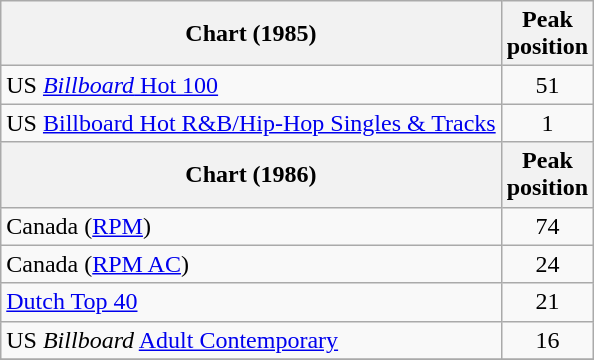<table class="wikitable sortable">
<tr>
<th>Chart (1985)</th>
<th>Peak<br>position</th>
</tr>
<tr>
<td>US <a href='#'><em>Billboard</em> Hot 100</a></td>
<td align="center">51</td>
</tr>
<tr>
<td>US <a href='#'>Billboard Hot R&B/Hip-Hop Singles & Tracks</a></td>
<td align="center">1</td>
</tr>
<tr>
<th>Chart (1986)</th>
<th>Peak<br>position</th>
</tr>
<tr>
<td>Canada (<a href='#'>RPM</a>)</td>
<td align="center">74</td>
</tr>
<tr>
<td>Canada (<a href='#'>RPM AC</a>)</td>
<td align="center">24</td>
</tr>
<tr>
<td><a href='#'>Dutch Top 40</a></td>
<td align="center">21</td>
</tr>
<tr>
<td>US <em>Billboard</em> <a href='#'>Adult Contemporary</a></td>
<td align="center">16</td>
</tr>
<tr>
</tr>
</table>
